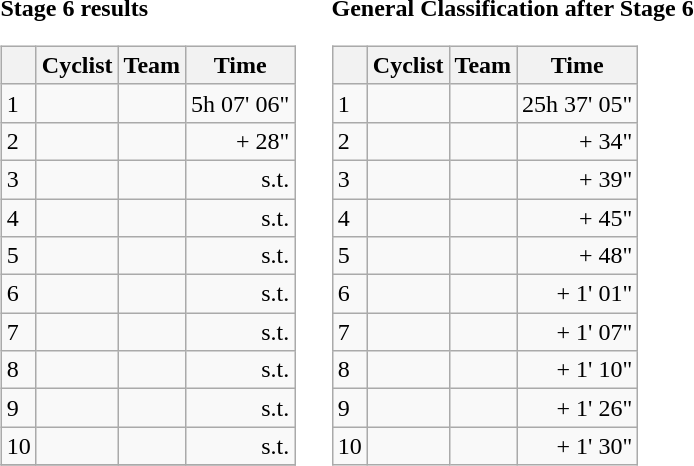<table>
<tr>
<td><strong>Stage 6 results</strong><br><table class="wikitable">
<tr>
<th></th>
<th>Cyclist</th>
<th>Team</th>
<th>Time</th>
</tr>
<tr>
<td>1</td>
<td></td>
<td></td>
<td style="text-align:right;">5h 07' 06"</td>
</tr>
<tr>
<td>2</td>
<td></td>
<td></td>
<td style="text-align:right;">+ 28"</td>
</tr>
<tr>
<td>3</td>
<td></td>
<td></td>
<td style="text-align:right;">s.t.</td>
</tr>
<tr>
<td>4</td>
<td></td>
<td></td>
<td style="text-align:right;">s.t.</td>
</tr>
<tr>
<td>5</td>
<td></td>
<td></td>
<td style="text-align:right;">s.t.</td>
</tr>
<tr>
<td>6</td>
<td></td>
<td></td>
<td style="text-align:right;">s.t.</td>
</tr>
<tr>
<td>7</td>
<td></td>
<td></td>
<td style="text-align:right;">s.t.</td>
</tr>
<tr>
<td>8</td>
<td></td>
<td></td>
<td style="text-align:right;">s.t.</td>
</tr>
<tr>
<td>9</td>
<td></td>
<td></td>
<td style="text-align:right;">s.t.</td>
</tr>
<tr>
<td>10</td>
<td></td>
<td></td>
<td style="text-align:right;">s.t.</td>
</tr>
<tr>
</tr>
</table>
</td>
<td></td>
<td><strong>General Classification after Stage 6</strong><br><table class="wikitable">
<tr>
<th></th>
<th>Cyclist</th>
<th>Team</th>
<th>Time</th>
</tr>
<tr>
<td>1</td>
<td> </td>
<td></td>
<td style="text-align:right;">25h 37' 05"</td>
</tr>
<tr>
<td>2</td>
<td></td>
<td></td>
<td style="text-align:right;">+ 34"</td>
</tr>
<tr>
<td>3</td>
<td></td>
<td></td>
<td style="text-align:right;">+ 39"</td>
</tr>
<tr>
<td>4</td>
<td></td>
<td></td>
<td style="text-align:right;">+ 45"</td>
</tr>
<tr>
<td>5</td>
<td></td>
<td></td>
<td style="text-align:right;">+ 48"</td>
</tr>
<tr>
<td>6</td>
<td> </td>
<td></td>
<td style="text-align:right;">+ 1' 01"</td>
</tr>
<tr>
<td>7</td>
<td></td>
<td></td>
<td style="text-align:right;">+ 1' 07"</td>
</tr>
<tr>
<td>8</td>
<td></td>
<td></td>
<td style="text-align:right;">+ 1' 10"</td>
</tr>
<tr>
<td>9</td>
<td></td>
<td></td>
<td style="text-align:right;">+ 1' 26"</td>
</tr>
<tr>
<td>10</td>
<td></td>
<td></td>
<td style="text-align:right;">+ 1' 30"</td>
</tr>
</table>
</td>
</tr>
</table>
